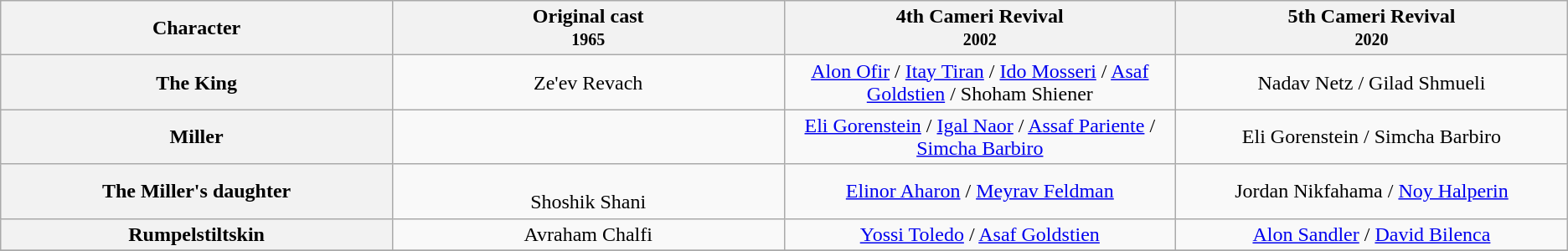<table class="wikitable">
<tr>
<th style="width:10%;">Character</th>
<th style="width:10%;">Original cast<br><small>1965</small></th>
<th style="width:10%;">4th Cameri Revival<br> <small>2002</small></th>
<th style="width:10%;">5th Cameri Revival<br> <small>2020</small></th>
</tr>
<tr>
<th>The King</th>
<td style="text-align:center;">Ze'ev Revach</td>
<td style="text-align:center;"><a href='#'>Alon Ofir</a> / <a href='#'>Itay Tiran</a> /   <a href='#'>Ido Mosseri</a>  /  <a href='#'>Asaf Goldstien</a> /  Shoham Shiener</td>
<td style="text-align:center;">Nadav Netz / Gilad Shmueli</td>
</tr>
<tr>
<th>Miller</th>
<td style="text-align:center;"></td>
<td style="text-align:center;"><a href='#'>Eli Gorenstein</a>  / <a href='#'>Igal Naor</a> /  <a href='#'>Assaf Pariente</a> / <a href='#'>Simcha Barbiro</a></td>
<td style="text-align:center;">Eli Gorenstein  /  Simcha Barbiro</td>
</tr>
<tr>
<th>The Miller's daughter</th>
<td style="text-align:center;"><br>Shoshik Shani</td>
<td style="text-align:center;"><a href='#'>Elinor Aharon</a> / <a href='#'>Meyrav Feldman</a></td>
<td style="text-align:center;">Jordan Nikfahama / <a href='#'>Noy Halperin</a></td>
</tr>
<tr>
<th>Rumpelstiltskin</th>
<td style="text-align:center;">Avraham Chalfi</td>
<td style="text-align:center;"><a href='#'>Yossi Toledo</a> /  <a href='#'>Asaf Goldstien</a></td>
<td style="text-align:center;"><a href='#'>Alon Sandler</a> /  <a href='#'>David Bilenca</a></td>
</tr>
<tr>
</tr>
</table>
